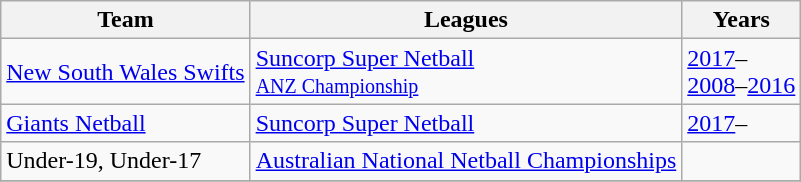<table class="wikitable collapsible">
<tr>
<th>Team</th>
<th>Leagues</th>
<th>Years</th>
</tr>
<tr>
<td><a href='#'>New South Wales Swifts</a></td>
<td><a href='#'>Suncorp Super Netball</a><br><small><a href='#'>ANZ Championship</a></small></td>
<td><a href='#'>2017</a>– <br><a href='#'>2008</a>–<a href='#'>2016</a></td>
</tr>
<tr>
<td><a href='#'>Giants Netball</a></td>
<td><a href='#'>Suncorp Super Netball</a></td>
<td><a href='#'>2017</a>–</td>
</tr>
<tr>
<td>Under-19, Under-17 </td>
<td><a href='#'>Australian National Netball Championships</a></td>
<td></td>
</tr>
<tr>
</tr>
</table>
